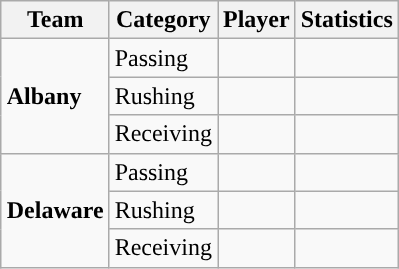<table class="wikitable" style="float: right;">
<tr>
<th>Team</th>
<th>Category</th>
<th>Player</th>
<th>Statistics</th>
</tr>
<tr>
<td rowspan=3><strong>Albany</strong></td>
<td>Passing</td>
<td></td>
<td></td>
</tr>
<tr>
<td>Rushing</td>
<td></td>
<td></td>
</tr>
<tr>
<td>Receiving</td>
<td></td>
<td></td>
</tr>
<tr>
<td rowspan=3><strong>Delaware</strong></td>
<td>Passing</td>
<td></td>
<td></td>
</tr>
<tr>
<td>Rushing</td>
<td></td>
<td></td>
</tr>
<tr>
<td>Receiving</td>
<td></td>
<td></td>
</tr>
</table>
